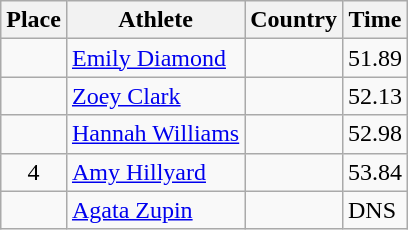<table class="wikitable">
<tr>
<th>Place</th>
<th>Athlete</th>
<th>Country</th>
<th>Time</th>
</tr>
<tr>
<td align=center></td>
<td><a href='#'>Emily Diamond</a></td>
<td></td>
<td>51.89</td>
</tr>
<tr>
<td align=center></td>
<td><a href='#'>Zoey Clark</a></td>
<td></td>
<td>52.13</td>
</tr>
<tr>
<td align=center></td>
<td><a href='#'>Hannah Williams</a></td>
<td></td>
<td>52.98</td>
</tr>
<tr>
<td align=center>4</td>
<td><a href='#'>Amy Hillyard</a></td>
<td></td>
<td>53.84</td>
</tr>
<tr>
<td align=center></td>
<td><a href='#'>Agata Zupin</a></td>
<td></td>
<td>DNS</td>
</tr>
</table>
